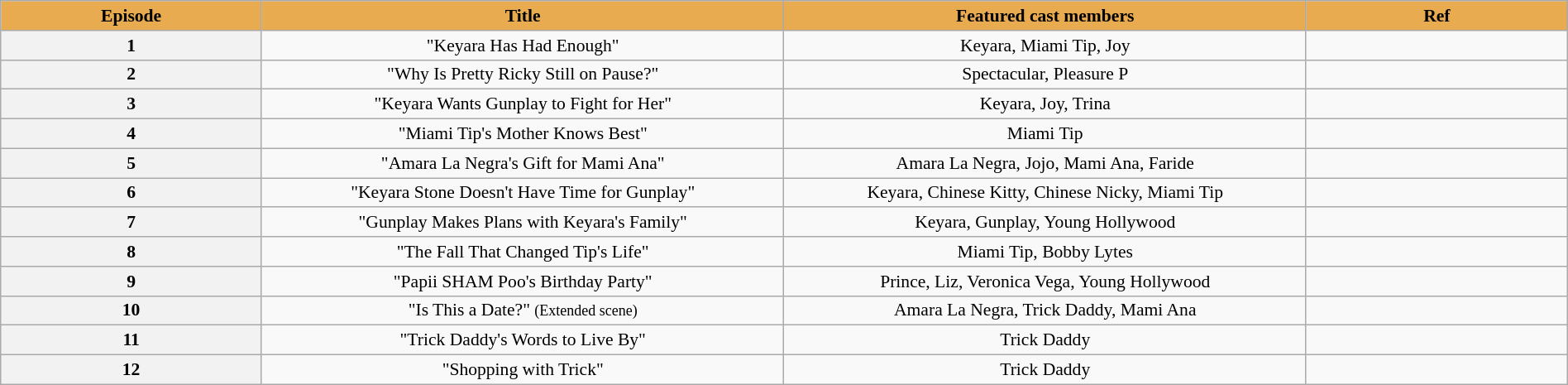<table class="wikitable sortable" style="font-size:90%; text-align:center; margin:1em auto;">
<tr>
<th scope="col"  style="background:#e9ab50; color:#000; width:5%;">Episode</th>
<th scope="col"  style="background:#e9ab50; color:#000; width:10%;">Title</th>
<th scope="col"  style="background:#e9ab50; color:#000; width:10%;">Featured cast members</th>
<th scope="col"  style="background:#e9ab50; color:#000; width:5%;">Ref</th>
</tr>
<tr>
<th scope="row">1</th>
<td>"Keyara Has Had Enough"</td>
<td>Keyara, Miami Tip, Joy</td>
<td style="text-align:center;"></td>
</tr>
<tr>
<th scope="row">2</th>
<td>"Why Is Pretty Ricky Still on Pause?"</td>
<td>Spectacular, Pleasure P</td>
<td style="text-align:center;"></td>
</tr>
<tr>
<th scope="row">3</th>
<td>"Keyara Wants Gunplay to Fight for Her"</td>
<td>Keyara, Joy, Trina</td>
<td style="text-align:center;"></td>
</tr>
<tr>
<th scope="row">4</th>
<td>"Miami Tip's Mother Knows Best"</td>
<td>Miami Tip</td>
<td style="text-align:center;"></td>
</tr>
<tr>
<th scope="row">5</th>
<td>"Amara La Negra's Gift for Mami Ana"</td>
<td>Amara La Negra, Jojo, Mami Ana, Faride</td>
<td style="text-align:center;"></td>
</tr>
<tr>
<th scope="row">6</th>
<td>"Keyara Stone Doesn't Have Time for Gunplay"</td>
<td>Keyara, Chinese Kitty, Chinese Nicky, Miami Tip</td>
<td style="text-align:center;"></td>
</tr>
<tr>
<th scope="row">7</th>
<td>"Gunplay Makes Plans with Keyara's Family"</td>
<td>Keyara, Gunplay, Young Hollywood</td>
<td style="text-align:center;"></td>
</tr>
<tr>
<th scope="row">8</th>
<td>"The Fall That Changed Tip's Life"</td>
<td>Miami Tip, Bobby Lytes</td>
<td style="text-align:center;"></td>
</tr>
<tr>
<th scope="row">9</th>
<td>"Papii SHAM Poo's Birthday Party"</td>
<td>Prince, Liz, Veronica Vega, Young Hollywood</td>
<td style="text-align:center;"></td>
</tr>
<tr>
<th scope="row">10</th>
<td>"Is This a Date?" <small>(Extended scene)</small></td>
<td>Amara La Negra, Trick Daddy, Mami Ana</td>
<td style="text-align:center;"></td>
</tr>
<tr>
<th scope="row">11</th>
<td>"Trick Daddy's Words to Live By"</td>
<td>Trick Daddy</td>
<td style="text-align:center;"></td>
</tr>
<tr>
<th scope="row">12</th>
<td>"Shopping with Trick"</td>
<td>Trick Daddy</td>
<td style="text-align:center;"></td>
</tr>
</table>
